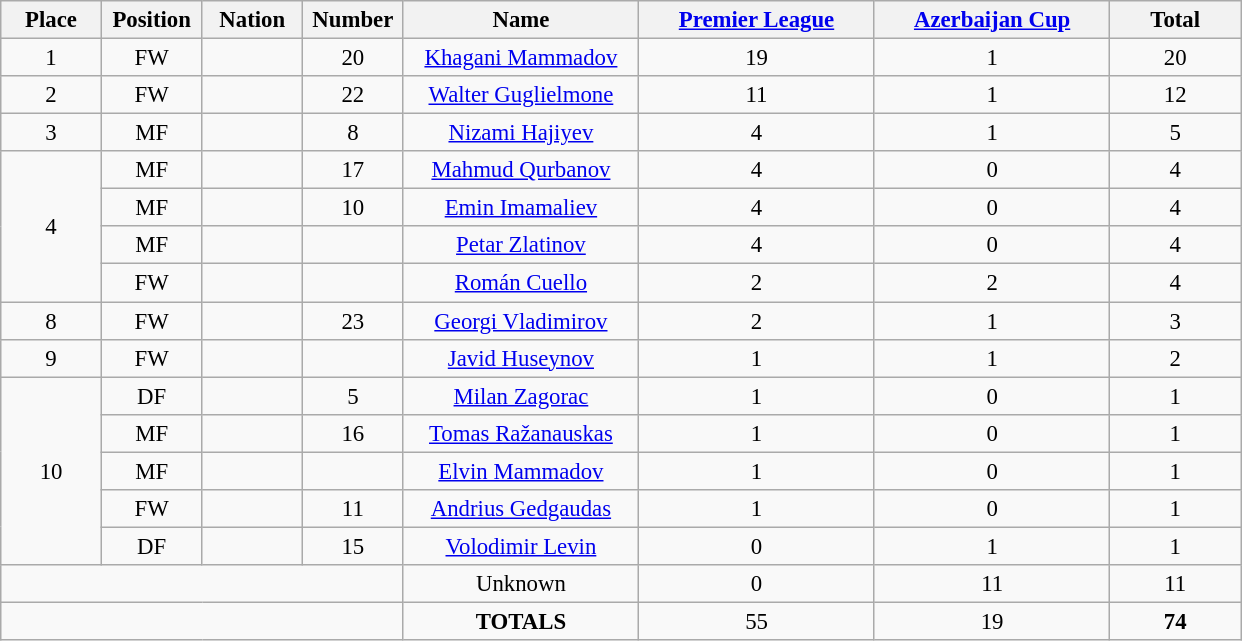<table class="wikitable" style="font-size: 95%; text-align: center;">
<tr>
<th width=60>Place</th>
<th width=60>Position</th>
<th width=60>Nation</th>
<th width=60>Number</th>
<th width=150>Name</th>
<th width=150><a href='#'>Premier League</a></th>
<th width=150><a href='#'>Azerbaijan Cup</a></th>
<th width=80>Total</th>
</tr>
<tr>
<td>1</td>
<td>FW</td>
<td></td>
<td>20</td>
<td><a href='#'>Khagani Mammadov</a></td>
<td>19</td>
<td>1</td>
<td>20</td>
</tr>
<tr>
<td>2</td>
<td>FW</td>
<td></td>
<td>22</td>
<td><a href='#'>Walter Guglielmone</a></td>
<td>11</td>
<td>1</td>
<td>12</td>
</tr>
<tr>
<td>3</td>
<td>MF</td>
<td></td>
<td>8</td>
<td><a href='#'>Nizami Hajiyev</a></td>
<td>4</td>
<td>1</td>
<td>5</td>
</tr>
<tr>
<td rowspan="4">4</td>
<td>MF</td>
<td></td>
<td>17</td>
<td><a href='#'>Mahmud Qurbanov</a></td>
<td>4</td>
<td>0</td>
<td>4</td>
</tr>
<tr>
<td>MF</td>
<td></td>
<td>10</td>
<td><a href='#'>Emin Imamaliev</a></td>
<td>4</td>
<td>0</td>
<td>4</td>
</tr>
<tr>
<td>MF</td>
<td></td>
<td></td>
<td><a href='#'>Petar Zlatinov</a></td>
<td>4</td>
<td>0</td>
<td>4</td>
</tr>
<tr>
<td>FW</td>
<td></td>
<td></td>
<td><a href='#'>Román Cuello</a></td>
<td>2</td>
<td>2</td>
<td>4</td>
</tr>
<tr>
<td>8</td>
<td>FW</td>
<td></td>
<td>23</td>
<td><a href='#'>Georgi Vladimirov</a></td>
<td>2</td>
<td>1</td>
<td>3</td>
</tr>
<tr>
<td>9</td>
<td>FW</td>
<td></td>
<td></td>
<td><a href='#'>Javid Huseynov</a></td>
<td>1</td>
<td>1</td>
<td>2</td>
</tr>
<tr>
<td rowspan="5">10</td>
<td>DF</td>
<td></td>
<td>5</td>
<td><a href='#'>Milan Zagorac</a></td>
<td>1</td>
<td>0</td>
<td>1</td>
</tr>
<tr>
<td>MF</td>
<td></td>
<td>16</td>
<td><a href='#'>Tomas Ražanauskas</a></td>
<td>1</td>
<td>0</td>
<td>1</td>
</tr>
<tr>
<td>MF</td>
<td></td>
<td></td>
<td><a href='#'>Elvin Mammadov</a></td>
<td>1</td>
<td>0</td>
<td>1</td>
</tr>
<tr>
<td>FW</td>
<td></td>
<td>11</td>
<td><a href='#'>Andrius Gedgaudas</a></td>
<td>1</td>
<td>0</td>
<td>1</td>
</tr>
<tr>
<td>DF</td>
<td></td>
<td>15</td>
<td><a href='#'>Volodimir Levin</a></td>
<td>0</td>
<td>1</td>
<td>1</td>
</tr>
<tr>
<td colspan="4"></td>
<td>Unknown</td>
<td>0</td>
<td>11</td>
<td>11</td>
</tr>
<tr>
<td colspan="4"></td>
<td><strong>TOTALS</strong></td>
<td>55</td>
<td>19</td>
<td><strong>74</strong></td>
</tr>
</table>
